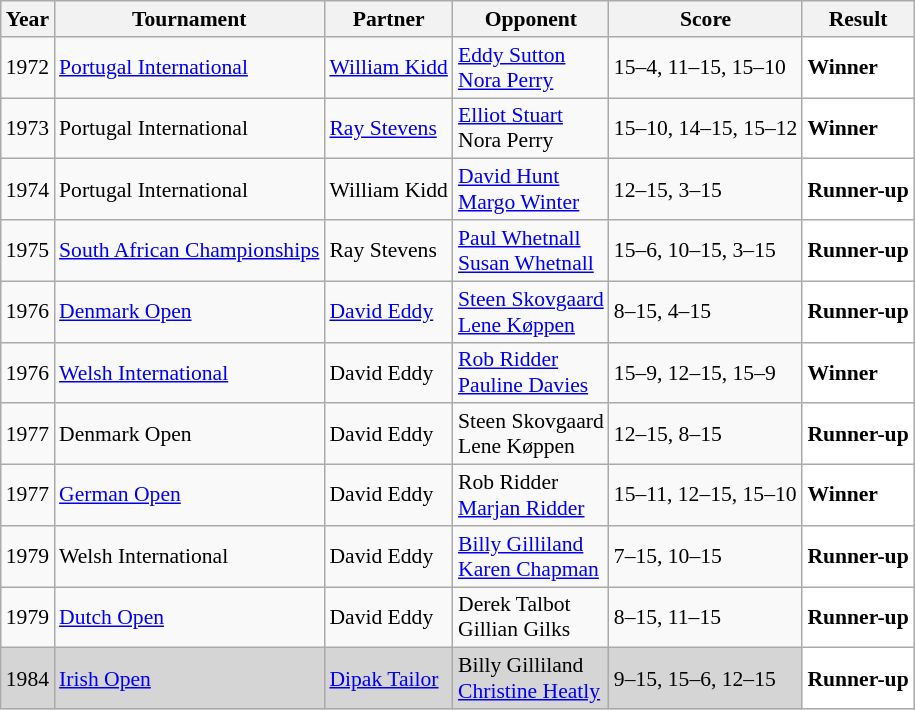<table class="sortable wikitable" style="font-size: 90%;">
<tr>
<th>Year</th>
<th>Tournament</th>
<th>Partner</th>
<th>Opponent</th>
<th>Score</th>
<th>Result</th>
</tr>
<tr>
<td align="center">1972</td>
<td align="left"><a href='#'>Portugal International</a></td>
<td align="left"> <a href='#'>William Kidd</a></td>
<td align="left"> <a href='#'>Eddy Sutton</a><br> <a href='#'>Nora Perry</a></td>
<td align="left">15–4, 11–15, 15–10</td>
<td style="text-align:left; background:white"> <strong>Winner</strong></td>
</tr>
<tr>
<td align="center">1973</td>
<td align="left">Portugal International</td>
<td align="left"> <a href='#'>Ray Stevens</a></td>
<td align="left"> <a href='#'>Elliot Stuart</a><br> Nora Perry</td>
<td align="left">15–10, 14–15, 15–12</td>
<td style="text-align:left; background:white"> <strong>Winner</strong></td>
</tr>
<tr>
<td align="center">1974</td>
<td align="left">Portugal International</td>
<td align="left"> William Kidd</td>
<td align="left"> <a href='#'>David Hunt</a><br> <a href='#'>Margo Winter</a></td>
<td align="left">12–15, 3–15</td>
<td style="text-align:left; background:white"> <strong>Runner-up</strong></td>
</tr>
<tr>
<td align="center">1975</td>
<td align="left"><a href='#'>South African Championships</a></td>
<td align="left"> Ray Stevens</td>
<td align="left"> <a href='#'>Paul Whetnall</a><br> <a href='#'>Susan Whetnall</a></td>
<td align="left">15–6, 10–15, 3–15</td>
<td style="text-align:left; background:white"> <strong>Runner-up</strong></td>
</tr>
<tr>
<td align="center">1976</td>
<td align="left"><a href='#'>Denmark Open</a></td>
<td align="left"> <a href='#'>David Eddy</a></td>
<td align="left"> <a href='#'>Steen Skovgaard</a><br> <a href='#'>Lene Køppen</a></td>
<td align="left">8–15, 4–15</td>
<td style="text-align:left; background:white"> <strong>Runner-up</strong></td>
</tr>
<tr>
<td align="center">1976</td>
<td align="left"><a href='#'>Welsh International</a></td>
<td align="left"> David Eddy</td>
<td align="left"> <a href='#'>Rob Ridder</a><br> <a href='#'>Pauline Davies</a></td>
<td align="left">15–9, 12–15, 15–9</td>
<td style="text-align:left; background:white"> <strong>Winner</strong></td>
</tr>
<tr>
<td align="center">1977</td>
<td align="left">Denmark Open</td>
<td align="left"> David Eddy</td>
<td align="left"> Steen Skovgaard<br> Lene Køppen</td>
<td align="left">12–15, 8–15</td>
<td style="text-align:left; background:white"> <strong>Runner-up</strong></td>
</tr>
<tr>
<td align="center">1977</td>
<td align="left"><a href='#'>German Open</a></td>
<td align="left"> David Eddy</td>
<td align="left"> Rob Ridder<br> <a href='#'>Marjan Ridder</a></td>
<td align="left">15–11, 12–15, 15–10</td>
<td style="text-align:left; background:white"> <strong>Winner</strong></td>
</tr>
<tr>
<td align="center">1979</td>
<td align="left">Welsh International</td>
<td align="left"> David Eddy</td>
<td align="left"> <a href='#'>Billy Gilliland</a><br> <a href='#'>Karen Chapman</a></td>
<td align="left">7–15, 10–15</td>
<td style="text-align:left; background:white"> <strong>Runner-up</strong></td>
</tr>
<tr>
<td align="center">1979</td>
<td align="left"><a href='#'>Dutch Open</a></td>
<td align="left"> David Eddy</td>
<td align="left"> Derek Talbot<br> Gillian Gilks</td>
<td align="left">8–15, 11–15</td>
<td style="text-align:left; background:white"> <strong>Runner-up</strong></td>
</tr>
<tr style="background:#D5D5D5">
<td align="center">1984</td>
<td align="left"><a href='#'>Irish Open</a></td>
<td align="left"> <a href='#'>Dipak Tailor</a></td>
<td align="left"> Billy Gilliland<br> <a href='#'>Christine Heatly</a></td>
<td align="left">9–15, 15–6, 12–15</td>
<td style="text-align:left; background:white"> <strong>Runner-up</strong></td>
</tr>
</table>
